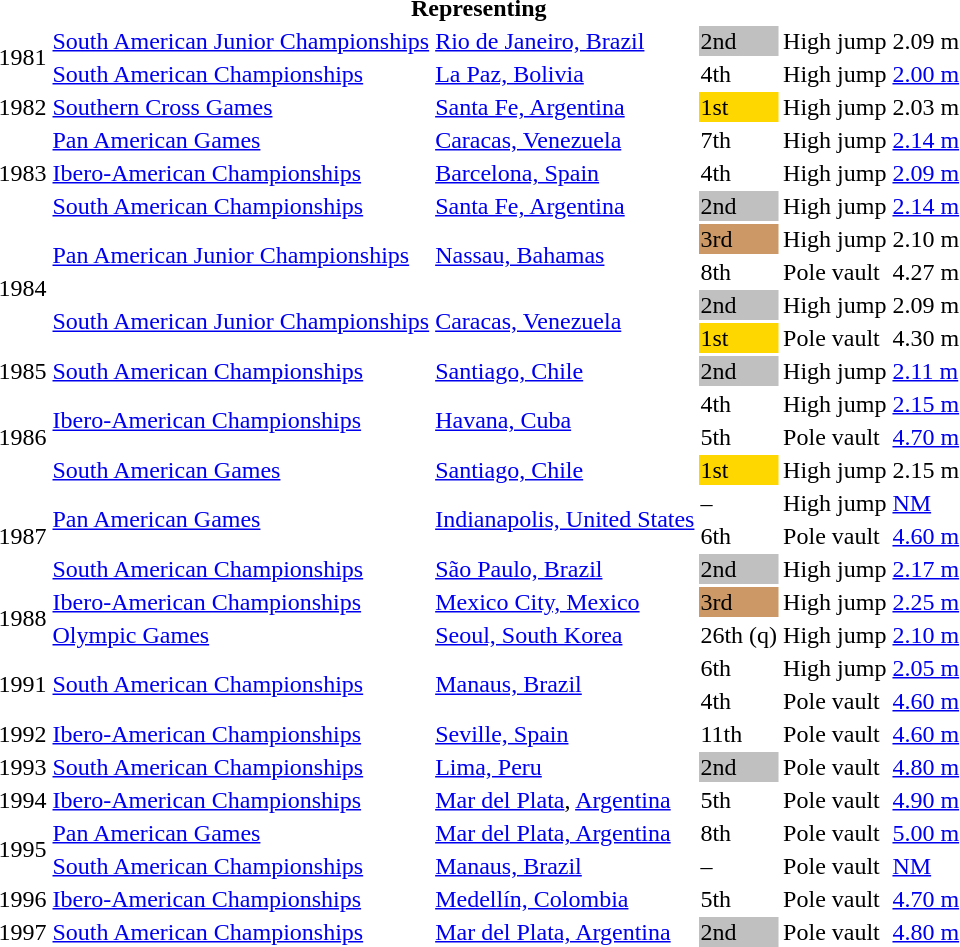<table>
<tr>
<th colspan="6">Representing </th>
</tr>
<tr>
<td rowspan=2>1981</td>
<td><a href='#'>South American Junior Championships</a></td>
<td><a href='#'>Rio de Janeiro, Brazil</a></td>
<td bgcolor=silver>2nd</td>
<td>High jump</td>
<td>2.09 m</td>
</tr>
<tr>
<td><a href='#'>South American Championships</a></td>
<td><a href='#'>La Paz, Bolivia</a></td>
<td>4th</td>
<td>High jump</td>
<td><a href='#'>2.00 m</a></td>
</tr>
<tr>
<td>1982</td>
<td><a href='#'>Southern Cross Games</a></td>
<td><a href='#'>Santa Fe, Argentina</a></td>
<td bgcolor=gold>1st</td>
<td>High jump</td>
<td>2.03 m</td>
</tr>
<tr>
<td rowspan=3>1983</td>
<td><a href='#'>Pan American Games</a></td>
<td><a href='#'>Caracas, Venezuela</a></td>
<td>7th</td>
<td>High jump</td>
<td><a href='#'>2.14 m</a></td>
</tr>
<tr>
<td><a href='#'>Ibero-American Championships</a></td>
<td><a href='#'>Barcelona, Spain</a></td>
<td>4th</td>
<td>High jump</td>
<td><a href='#'>2.09 m</a></td>
</tr>
<tr>
<td><a href='#'>South American Championships</a></td>
<td><a href='#'>Santa Fe, Argentina</a></td>
<td bgcolor=silver>2nd</td>
<td>High jump</td>
<td><a href='#'>2.14 m</a></td>
</tr>
<tr>
<td rowspan=4>1984</td>
<td rowspan=2><a href='#'>Pan American Junior Championships</a></td>
<td rowspan=2><a href='#'>Nassau, Bahamas</a></td>
<td bgcolor=cc9966>3rd</td>
<td>High jump</td>
<td>2.10 m</td>
</tr>
<tr>
<td>8th</td>
<td>Pole vault</td>
<td>4.27 m</td>
</tr>
<tr>
<td rowspan=2><a href='#'>South American Junior Championships</a></td>
<td rowspan=2><a href='#'>Caracas, Venezuela</a></td>
<td bgcolor=silver>2nd</td>
<td>High jump</td>
<td>2.09 m</td>
</tr>
<tr>
<td bgcolor=gold>1st</td>
<td>Pole vault</td>
<td>4.30 m</td>
</tr>
<tr>
<td>1985</td>
<td><a href='#'>South American Championships</a></td>
<td><a href='#'>Santiago, Chile</a></td>
<td bgcolor=silver>2nd</td>
<td>High jump</td>
<td><a href='#'>2.11 m</a></td>
</tr>
<tr>
<td rowspan=3>1986</td>
<td rowspan=2><a href='#'>Ibero-American Championships</a></td>
<td rowspan=2><a href='#'>Havana, Cuba</a></td>
<td>4th</td>
<td>High jump</td>
<td><a href='#'>2.15 m</a></td>
</tr>
<tr>
<td>5th</td>
<td>Pole vault</td>
<td><a href='#'>4.70 m</a></td>
</tr>
<tr>
<td><a href='#'>South American Games</a></td>
<td><a href='#'>Santiago, Chile</a></td>
<td bgcolor=gold>1st</td>
<td>High jump</td>
<td>2.15 m</td>
</tr>
<tr>
<td rowspan=3>1987</td>
<td rowspan=2><a href='#'>Pan American Games</a></td>
<td rowspan=2><a href='#'>Indianapolis, United States</a></td>
<td>–</td>
<td>High jump</td>
<td><a href='#'>NM</a></td>
</tr>
<tr>
<td>6th</td>
<td>Pole vault</td>
<td><a href='#'>4.60 m</a></td>
</tr>
<tr>
<td><a href='#'>South American Championships</a></td>
<td><a href='#'>São Paulo, Brazil</a></td>
<td bgcolor=silver>2nd</td>
<td>High jump</td>
<td><a href='#'>2.17 m</a></td>
</tr>
<tr>
<td rowspan=2>1988</td>
<td><a href='#'>Ibero-American Championships</a></td>
<td><a href='#'>Mexico City, Mexico</a></td>
<td bgcolor=cc9966>3rd</td>
<td>High jump</td>
<td><a href='#'>2.25 m</a></td>
</tr>
<tr>
<td><a href='#'>Olympic Games</a></td>
<td><a href='#'>Seoul, South Korea</a></td>
<td>26th (q)</td>
<td>High jump</td>
<td><a href='#'>2.10 m</a></td>
</tr>
<tr>
<td rowspan=2>1991</td>
<td rowspan=2><a href='#'>South American Championships</a></td>
<td rowspan=2><a href='#'>Manaus, Brazil</a></td>
<td>6th</td>
<td>High jump</td>
<td><a href='#'>2.05 m</a></td>
</tr>
<tr>
<td>4th</td>
<td>Pole vault</td>
<td><a href='#'>4.60 m</a></td>
</tr>
<tr>
<td>1992</td>
<td><a href='#'>Ibero-American Championships</a></td>
<td><a href='#'>Seville, Spain</a></td>
<td>11th</td>
<td>Pole vault</td>
<td><a href='#'>4.60 m</a></td>
</tr>
<tr>
<td>1993</td>
<td><a href='#'>South American Championships</a></td>
<td><a href='#'>Lima, Peru</a></td>
<td bgcolor=silver>2nd</td>
<td>Pole vault</td>
<td><a href='#'>4.80 m</a></td>
</tr>
<tr>
<td>1994</td>
<td><a href='#'>Ibero-American Championships</a></td>
<td><a href='#'>Mar del Plata</a>, <a href='#'>Argentina</a></td>
<td>5th</td>
<td>Pole vault</td>
<td><a href='#'>4.90 m</a></td>
</tr>
<tr>
<td rowspan=2>1995</td>
<td><a href='#'>Pan American Games</a></td>
<td><a href='#'>Mar del Plata, Argentina</a></td>
<td>8th</td>
<td>Pole vault</td>
<td><a href='#'>5.00 m</a></td>
</tr>
<tr>
<td><a href='#'>South American Championships</a></td>
<td><a href='#'>Manaus, Brazil</a></td>
<td>–</td>
<td>Pole vault</td>
<td><a href='#'>NM</a></td>
</tr>
<tr>
<td>1996</td>
<td><a href='#'>Ibero-American Championships</a></td>
<td><a href='#'>Medellín, Colombia</a></td>
<td>5th</td>
<td>Pole vault</td>
<td><a href='#'>4.70 m</a></td>
</tr>
<tr>
<td>1997</td>
<td><a href='#'>South American Championships</a></td>
<td><a href='#'>Mar del Plata, Argentina</a></td>
<td bgcolor=silver>2nd</td>
<td>Pole vault</td>
<td><a href='#'>4.80 m</a></td>
</tr>
</table>
